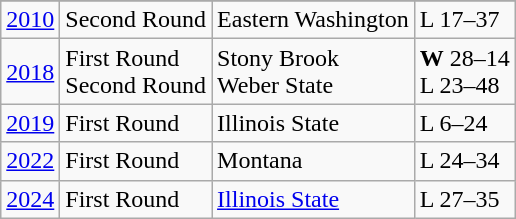<table class="wikitable">
<tr>
</tr>
<tr>
<td><a href='#'>2010</a></td>
<td>Second Round</td>
<td>Eastern Washington</td>
<td>L 17–37</td>
</tr>
<tr>
<td><a href='#'>2018</a></td>
<td>First Round<br>Second Round</td>
<td>Stony Brook<br>Weber State</td>
<td><strong>W</strong> 28–14<br>L 23–48</td>
</tr>
<tr>
<td><a href='#'>2019</a></td>
<td>First Round</td>
<td>Illinois State</td>
<td>L 6–24</td>
</tr>
<tr>
<td><a href='#'>2022</a></td>
<td>First Round</td>
<td>Montana</td>
<td>L 24–34</td>
</tr>
<tr>
<td><a href='#'>2024</a></td>
<td>First Round</td>
<td><a href='#'>Illinois State</a></td>
<td>L 27–35</td>
</tr>
</table>
